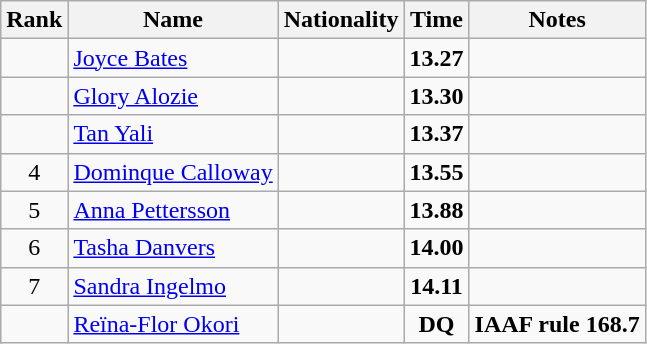<table class="wikitable sortable" style="text-align:center">
<tr>
<th>Rank</th>
<th>Name</th>
<th>Nationality</th>
<th>Time</th>
<th>Notes</th>
</tr>
<tr>
<td></td>
<td align=left><a href='#'>Joyce Bates</a></td>
<td align=left></td>
<td><strong>13.27</strong></td>
<td></td>
</tr>
<tr>
<td></td>
<td align=left><a href='#'>Glory Alozie</a></td>
<td align=left></td>
<td><strong>13.30</strong></td>
<td></td>
</tr>
<tr>
<td></td>
<td align=left><a href='#'>Tan Yali</a></td>
<td align=left></td>
<td><strong>13.37</strong></td>
<td></td>
</tr>
<tr>
<td>4</td>
<td align=left><a href='#'>Dominque Calloway</a></td>
<td align=left></td>
<td><strong>13.55</strong></td>
<td></td>
</tr>
<tr>
<td>5</td>
<td align=left><a href='#'>Anna Pettersson</a></td>
<td align=left></td>
<td><strong>13.88</strong></td>
<td></td>
</tr>
<tr>
<td>6</td>
<td align=left><a href='#'>Tasha Danvers</a></td>
<td align=left></td>
<td><strong>14.00</strong></td>
<td></td>
</tr>
<tr>
<td>7</td>
<td align=left><a href='#'>Sandra Ingelmo</a></td>
<td align=left></td>
<td><strong>14.11</strong></td>
<td></td>
</tr>
<tr>
<td></td>
<td align=left><a href='#'>Reïna-Flor Okori</a></td>
<td align=left></td>
<td><strong>DQ</strong></td>
<td><strong>IAAF rule 168.7</strong></td>
</tr>
</table>
